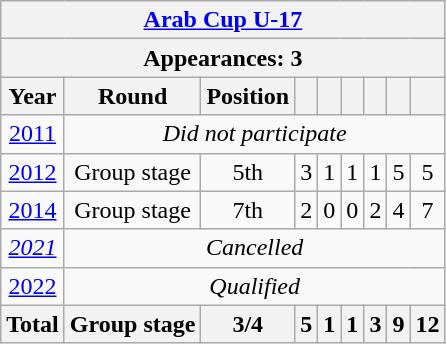<table class="wikitable" style="text-align: center;">
<tr>
<th colspan=9><a href='#'>Arab Cup U-17</a></th>
</tr>
<tr>
<th colspan=9>Appearances: 3</th>
</tr>
<tr>
<th>Year</th>
<th>Round</th>
<th>Position</th>
<th></th>
<th></th>
<th></th>
<th></th>
<th></th>
<th></th>
</tr>
<tr>
<td> <a href='#'>2011</a></td>
<td colspan=8><em>Did not participate</em></td>
</tr>
<tr>
<td> <a href='#'>2012</a></td>
<td>Group stage</td>
<td>5th</td>
<td>3</td>
<td>1</td>
<td>1</td>
<td>1</td>
<td>5</td>
<td>5</td>
</tr>
<tr>
<td> <a href='#'>2014</a></td>
<td>Group stage</td>
<td>7th</td>
<td>2</td>
<td>0</td>
<td>0</td>
<td>2</td>
<td>4</td>
<td>7</td>
</tr>
<tr>
<td> <em><a href='#'>2021</a></em></td>
<td colspan=8><em>Cancelled</em></td>
</tr>
<tr>
<td> <a href='#'>2022</a></td>
<td colspan=8><em>Qualified</em></td>
</tr>
<tr>
<th>Total</th>
<th>Group stage</th>
<th>3/4</th>
<th>5</th>
<th>1</th>
<th>1</th>
<th>3</th>
<th>9</th>
<th>12</th>
</tr>
</table>
